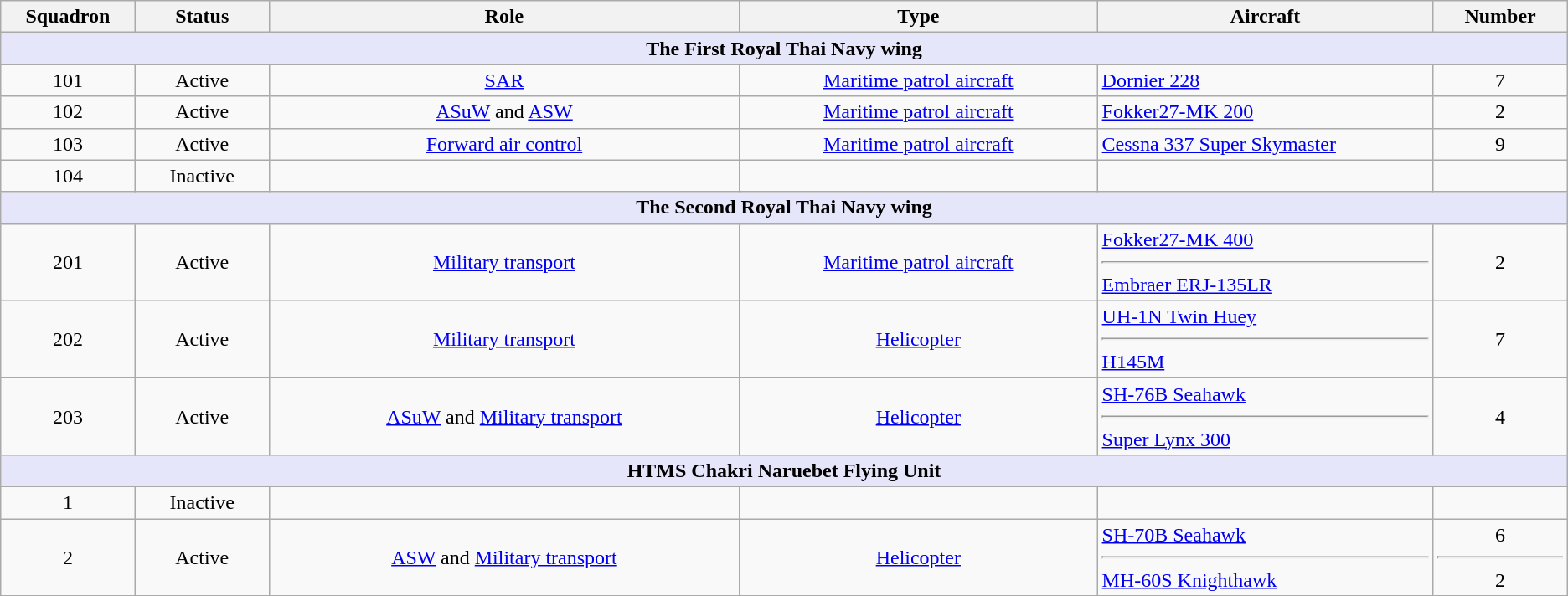<table class="wikitable">
<tr>
<th width="6%"style="text-align:center;">Squadron</th>
<th width="6%"style="text-align:center;">Status</th>
<th width="21%"style="text-align:center;">Role</th>
<th width="16%"style="text-align: center;">Type</th>
<th width="15%"style="text-align:center;">Aircraft</th>
<th width="6%"style="text-align:center;">Number</th>
</tr>
<tr>
<th colspan="6" style="background: lavender;">The First Royal Thai Navy wing</th>
</tr>
<tr>
<td ! style="text-align:center;">101</td>
<td ! style="text-align:center;"><span>Active</span></td>
<td ! style="text-align:center;"><a href='#'>SAR</a></td>
<td ! style="text-align:center;"><a href='#'>Maritime patrol aircraft</a></td>
<td><a href='#'>Dornier 228</a></td>
<td ! style="text-align:center;">7</td>
</tr>
<tr>
<td ! style="text-align:center;">102</td>
<td ! style="text-align:center;"><span>Active</span></td>
<td ! style="text-align:center;"><a href='#'>ASuW</a> and <a href='#'>ASW</a></td>
<td ! style="text-align:center;"><a href='#'>Maritime patrol aircraft</a></td>
<td><a href='#'>Fokker27-MK 200</a></td>
<td ! style="text-align:center;">2</td>
</tr>
<tr>
<td ! style="text-align:center;">103</td>
<td ! style="text-align:center;"><span>Active</span></td>
<td ! style="text-align:center;"><a href='#'>Forward air control</a></td>
<td ! style="text-align:center;"><a href='#'>Maritime patrol aircraft</a></td>
<td><a href='#'>Cessna 337 Super Skymaster</a></td>
<td ! style="text-align:center;">9</td>
</tr>
<tr>
<td ! style="text-align:center;">104</td>
<td ! style="text-align:center;"><span>Inactive</span></td>
<td></td>
<td></td>
<td></td>
<td></td>
</tr>
<tr>
<th colspan="6" style="background: lavender;">The Second Royal Thai Navy wing</th>
</tr>
<tr>
<td ! style="text-align:center;">201</td>
<td ! style="text-align:center;"><span>Active</span></td>
<td ! style="text-align:center;"><a href='#'>Military transport</a></td>
<td ! style="text-align:center;"><a href='#'>Maritime patrol aircraft</a></td>
<td><a href='#'>Fokker27-MK 400</a> <hr><a href='#'>Embraer ERJ-135LR</a></td>
<td ! style="text-align:center;">2</td>
</tr>
<tr>
<td ! style="text-align:center;">202</td>
<td ! style="text-align:center;"><span>Active</span></td>
<td ! style="text-align:center;"><a href='#'>Military transport</a></td>
<td ! style="text-align:center;"><a href='#'>Helicopter</a></td>
<td><a href='#'>UH-1N Twin Huey</a> <hr><a href='#'>H145M</a></td>
<td ! style="text-align:center;">7</td>
</tr>
<tr>
<td ! style="text-align:center;">203</td>
<td ! style="text-align:center;"><span>Active</span></td>
<td ! style="text-align:center;"><a href='#'>ASuW</a> and <a href='#'>Military transport</a></td>
<td ! style="text-align:center;"><a href='#'>Helicopter</a></td>
<td><a href='#'>SH-76B Seahawk</a> <hr> <a href='#'>Super Lynx 300</a></td>
<td ! style="text-align:center;">4</td>
</tr>
<tr>
<th colspan="6" style="background: lavender;">HTMS Chakri Naruebet Flying Unit</th>
</tr>
<tr>
<td ! style="text-align:center;">1</td>
<td ! style="text-align:center;"><span>Inactive</span></td>
<td></td>
<td></td>
<td></td>
<td></td>
</tr>
<tr>
<td ! style="text-align:center;">2</td>
<td ! style="text-align:center;"><span>Active</span></td>
<td ! style="text-align:center;"><a href='#'>ASW</a> and <a href='#'>Military transport</a></td>
<td ! style="text-align:center;"><a href='#'>Helicopter</a></td>
<td><a href='#'>SH-70B Seahawk</a> <hr><a href='#'>MH-60S Knighthawk</a></td>
<td ! style="text-align:center;">6<hr>2</td>
</tr>
</table>
